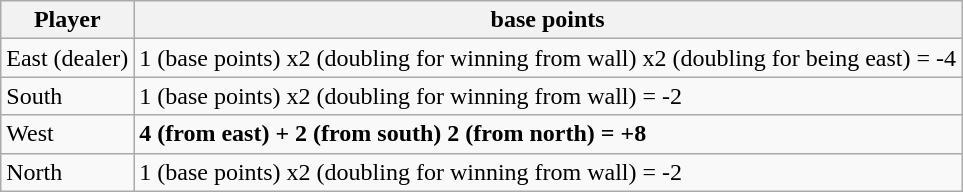<table class="wikitable">
<tr>
<th>Player</th>
<th>base points</th>
</tr>
<tr>
<td>East (dealer)</td>
<td>1 (base points) x2 (doubling for winning from wall) x2 (doubling for being east) = -4</td>
</tr>
<tr>
<td>South</td>
<td>1 (base points) x2 (doubling for winning from wall) = -2</td>
</tr>
<tr>
<td>West</td>
<td><strong>4 (from east) + 2 (from south) 2 (from north) = +8</strong></td>
</tr>
<tr>
<td>North</td>
<td>1 (base points) x2 (doubling for winning from wall) = -2</td>
</tr>
</table>
